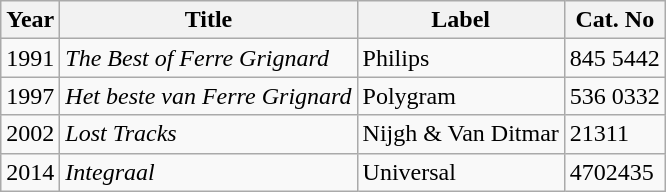<table class="wikitable">
<tr>
<th>Year</th>
<th>Title</th>
<th>Label</th>
<th>Cat. No</th>
</tr>
<tr>
<td>1991</td>
<td><em>The Best of Ferre Grignard</em></td>
<td>Philips</td>
<td>845 5442</td>
</tr>
<tr>
<td>1997</td>
<td><em>Het beste van Ferre Grignard</em></td>
<td>Polygram</td>
<td>536 0332</td>
</tr>
<tr>
<td>2002</td>
<td><em>Lost Tracks</em></td>
<td>Nijgh & Van Ditmar</td>
<td>21311</td>
</tr>
<tr>
<td>2014</td>
<td><em>Integraal</em></td>
<td>Universal</td>
<td>4702435</td>
</tr>
</table>
